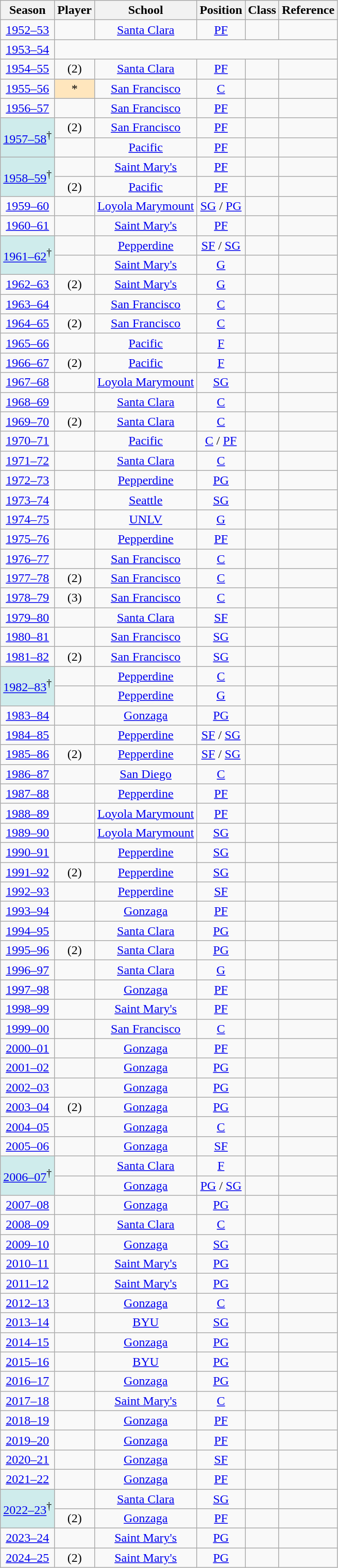<table class="wikitable sortable">
<tr>
<th>Season</th>
<th>Player</th>
<th>School</th>
<th>Position</th>
<th>Class</th>
<th class="unsortable">Reference</th>
</tr>
<tr align=center>
<td><a href='#'>1952–53</a></td>
<td></td>
<td><a href='#'>Santa Clara</a></td>
<td><a href='#'>PF</a></td>
<td></td>
<td></td>
</tr>
<tr align=center>
<td><a href='#'>1953–54</a></td>
<td colspan=5></td>
</tr>
<tr align=center>
<td><a href='#'>1954–55</a></td>
<td> (2)</td>
<td><a href='#'>Santa Clara</a></td>
<td><a href='#'>PF</a></td>
<td></td>
<td></td>
</tr>
<tr align=center>
<td><a href='#'>1955–56</a></td>
<td style="background-color:#FFE6BD;"> *</td>
<td><a href='#'>San Francisco</a></td>
<td><a href='#'>C</a></td>
<td></td>
<td></td>
</tr>
<tr align=center>
<td><a href='#'>1956–57</a></td>
<td></td>
<td><a href='#'>San Francisco</a></td>
<td><a href='#'>PF</a></td>
<td></td>
<td></td>
</tr>
<tr align=center>
<td rowspan="2" style="background-color:#CFECEC;" align=center><a href='#'>1957–58</a><sup>†</sup></td>
<td> (2)</td>
<td><a href='#'>San Francisco</a></td>
<td><a href='#'>PF</a></td>
<td></td>
<td></td>
</tr>
<tr align=center>
<td></td>
<td><a href='#'>Pacific</a></td>
<td><a href='#'>PF</a></td>
<td></td>
<td></td>
</tr>
<tr align=center>
<td rowspan="2" style="background-color:#CFECEC;" align=center><a href='#'>1958–59</a><sup>†</sup></td>
<td></td>
<td><a href='#'>Saint Mary's</a></td>
<td><a href='#'>PF</a></td>
<td></td>
<td></td>
</tr>
<tr align=center>
<td> (2)</td>
<td><a href='#'>Pacific</a></td>
<td><a href='#'>PF</a></td>
<td></td>
<td></td>
</tr>
<tr align=center>
<td><a href='#'>1959–60</a></td>
<td></td>
<td><a href='#'>Loyola Marymount</a></td>
<td><a href='#'>SG</a> / <a href='#'>PG</a></td>
<td></td>
<td></td>
</tr>
<tr align=center>
<td><a href='#'>1960–61</a></td>
<td></td>
<td><a href='#'>Saint Mary's</a></td>
<td><a href='#'>PF</a></td>
<td></td>
<td></td>
</tr>
<tr align=center>
<td rowspan="2" style="background-color:#CFECEC;" align=center><a href='#'>1961–62</a><sup>†</sup></td>
<td></td>
<td><a href='#'>Pepperdine</a></td>
<td><a href='#'>SF</a> / <a href='#'>SG</a></td>
<td></td>
<td></td>
</tr>
<tr align=center>
<td></td>
<td><a href='#'>Saint Mary's</a></td>
<td><a href='#'>G</a></td>
<td></td>
<td></td>
</tr>
<tr align=center>
<td><a href='#'>1962–63</a></td>
<td> (2)</td>
<td><a href='#'>Saint Mary's</a></td>
<td><a href='#'>G</a></td>
<td></td>
<td></td>
</tr>
<tr align=center>
<td><a href='#'>1963–64</a></td>
<td></td>
<td><a href='#'>San Francisco</a></td>
<td><a href='#'>C</a></td>
<td></td>
<td></td>
</tr>
<tr align=center>
<td><a href='#'>1964–65</a></td>
<td> (2)</td>
<td><a href='#'>San Francisco</a></td>
<td><a href='#'>C</a></td>
<td></td>
<td></td>
</tr>
<tr align=center>
<td><a href='#'>1965–66</a></td>
<td></td>
<td><a href='#'>Pacific</a></td>
<td><a href='#'>F</a></td>
<td></td>
<td></td>
</tr>
<tr align=center>
<td><a href='#'>1966–67</a></td>
<td> (2)</td>
<td><a href='#'>Pacific</a></td>
<td><a href='#'>F</a></td>
<td></td>
<td></td>
</tr>
<tr align=center>
<td><a href='#'>1967–68</a></td>
<td></td>
<td><a href='#'>Loyola Marymount</a></td>
<td><a href='#'>SG</a></td>
<td></td>
<td></td>
</tr>
<tr align=center>
<td><a href='#'>1968–69</a></td>
<td></td>
<td><a href='#'>Santa Clara</a></td>
<td><a href='#'>C</a></td>
<td></td>
<td></td>
</tr>
<tr align=center>
<td><a href='#'>1969–70</a></td>
<td> (2)</td>
<td><a href='#'>Santa Clara</a></td>
<td><a href='#'>C</a></td>
<td></td>
<td></td>
</tr>
<tr align=center>
<td><a href='#'>1970–71</a></td>
<td></td>
<td><a href='#'>Pacific</a></td>
<td><a href='#'>C</a> / <a href='#'>PF</a></td>
<td></td>
<td></td>
</tr>
<tr align=center>
<td><a href='#'>1971–72</a></td>
<td></td>
<td><a href='#'>Santa Clara</a></td>
<td><a href='#'>C</a></td>
<td></td>
<td></td>
</tr>
<tr align=center>
<td><a href='#'>1972–73</a></td>
<td></td>
<td><a href='#'>Pepperdine</a></td>
<td><a href='#'>PG</a></td>
<td></td>
<td></td>
</tr>
<tr align=center>
<td><a href='#'>1973–74</a></td>
<td></td>
<td><a href='#'>Seattle</a></td>
<td><a href='#'>SG</a></td>
<td></td>
<td></td>
</tr>
<tr align=center>
<td><a href='#'>1974–75</a></td>
<td></td>
<td><a href='#'>UNLV</a></td>
<td><a href='#'>G</a></td>
<td></td>
<td></td>
</tr>
<tr align=center>
<td><a href='#'>1975–76</a></td>
<td></td>
<td><a href='#'>Pepperdine</a></td>
<td><a href='#'>PF</a></td>
<td></td>
<td></td>
</tr>
<tr align=center>
<td><a href='#'>1976–77</a></td>
<td></td>
<td><a href='#'>San Francisco</a></td>
<td><a href='#'>C</a></td>
<td></td>
<td></td>
</tr>
<tr align=center>
<td><a href='#'>1977–78</a></td>
<td> (2)</td>
<td><a href='#'>San Francisco</a></td>
<td><a href='#'>C</a></td>
<td></td>
<td></td>
</tr>
<tr align=center>
<td><a href='#'>1978–79</a></td>
<td> (3)</td>
<td><a href='#'>San Francisco</a></td>
<td><a href='#'>C</a></td>
<td></td>
<td></td>
</tr>
<tr align=center>
<td><a href='#'>1979–80</a></td>
<td></td>
<td><a href='#'>Santa Clara</a></td>
<td><a href='#'>SF</a></td>
<td></td>
<td></td>
</tr>
<tr align=center>
<td><a href='#'>1980–81</a></td>
<td></td>
<td><a href='#'>San Francisco</a></td>
<td><a href='#'>SG</a></td>
<td></td>
<td></td>
</tr>
<tr align=center>
<td><a href='#'>1981–82</a></td>
<td> (2)</td>
<td><a href='#'>San Francisco</a></td>
<td><a href='#'>SG</a></td>
<td></td>
<td></td>
</tr>
<tr align=center>
<td style="background-color:#CFECEC;" rowspan=2><a href='#'>1982–83</a><sup>†</sup></td>
<td></td>
<td><a href='#'>Pepperdine</a></td>
<td><a href='#'>C</a></td>
<td></td>
<td></td>
</tr>
<tr align=center>
<td></td>
<td><a href='#'>Pepperdine</a></td>
<td><a href='#'>G</a></td>
<td></td>
<td></td>
</tr>
<tr align=center>
<td><a href='#'>1983–84</a></td>
<td></td>
<td><a href='#'>Gonzaga</a></td>
<td><a href='#'>PG</a></td>
<td></td>
<td></td>
</tr>
<tr align=center>
<td><a href='#'>1984–85</a></td>
<td></td>
<td><a href='#'>Pepperdine</a></td>
<td><a href='#'>SF</a> / <a href='#'>SG</a></td>
<td></td>
<td></td>
</tr>
<tr align=center>
<td><a href='#'>1985–86</a></td>
<td> (2)</td>
<td><a href='#'>Pepperdine</a></td>
<td><a href='#'>SF</a> / <a href='#'>SG</a></td>
<td></td>
<td></td>
</tr>
<tr align=center>
<td><a href='#'>1986–87</a></td>
<td></td>
<td><a href='#'>San Diego</a></td>
<td><a href='#'>C</a></td>
<td></td>
<td></td>
</tr>
<tr align=center>
<td><a href='#'>1987–88</a></td>
<td></td>
<td><a href='#'>Pepperdine</a></td>
<td><a href='#'>PF</a></td>
<td></td>
<td></td>
</tr>
<tr align=center>
<td><a href='#'>1988–89</a></td>
<td></td>
<td><a href='#'>Loyola Marymount</a></td>
<td><a href='#'>PF</a></td>
<td></td>
<td></td>
</tr>
<tr align=center>
<td><a href='#'>1989–90</a></td>
<td></td>
<td><a href='#'>Loyola Marymount</a></td>
<td><a href='#'>SG</a></td>
<td></td>
<td></td>
</tr>
<tr align=center>
<td><a href='#'>1990–91</a></td>
<td></td>
<td><a href='#'>Pepperdine</a></td>
<td><a href='#'>SG</a></td>
<td></td>
<td></td>
</tr>
<tr align=center>
<td><a href='#'>1991–92</a></td>
<td> (2)</td>
<td><a href='#'>Pepperdine</a></td>
<td><a href='#'>SG</a></td>
<td></td>
<td></td>
</tr>
<tr align=center>
<td><a href='#'>1992–93</a></td>
<td></td>
<td><a href='#'>Pepperdine</a></td>
<td><a href='#'>SF</a></td>
<td></td>
<td></td>
</tr>
<tr align=center>
<td><a href='#'>1993–94</a></td>
<td></td>
<td><a href='#'>Gonzaga</a></td>
<td><a href='#'>PF</a></td>
<td></td>
<td></td>
</tr>
<tr align=center>
<td><a href='#'>1994–95</a></td>
<td></td>
<td><a href='#'>Santa Clara</a></td>
<td><a href='#'>PG</a></td>
<td></td>
<td></td>
</tr>
<tr align=center>
<td><a href='#'>1995–96</a></td>
<td> (2)</td>
<td><a href='#'>Santa Clara</a></td>
<td><a href='#'>PG</a></td>
<td></td>
<td></td>
</tr>
<tr align=center>
<td><a href='#'>1996–97</a></td>
<td></td>
<td><a href='#'>Santa Clara</a></td>
<td><a href='#'>G</a></td>
<td></td>
<td></td>
</tr>
<tr align=center>
<td><a href='#'>1997–98</a></td>
<td></td>
<td><a href='#'>Gonzaga</a></td>
<td><a href='#'>PF</a></td>
<td></td>
<td></td>
</tr>
<tr align=center>
<td><a href='#'>1998–99</a></td>
<td></td>
<td><a href='#'>Saint Mary's</a></td>
<td><a href='#'>PF</a></td>
<td></td>
<td></td>
</tr>
<tr align=center>
<td><a href='#'>1999–00</a></td>
<td></td>
<td><a href='#'>San Francisco</a></td>
<td><a href='#'>C</a></td>
<td></td>
<td></td>
</tr>
<tr align=center>
<td><a href='#'>2000–01</a></td>
<td></td>
<td><a href='#'>Gonzaga</a></td>
<td><a href='#'>PF</a></td>
<td></td>
<td></td>
</tr>
<tr align=center>
<td><a href='#'>2001–02</a></td>
<td></td>
<td><a href='#'>Gonzaga</a></td>
<td><a href='#'>PG</a></td>
<td></td>
<td></td>
</tr>
<tr align=center>
<td><a href='#'>2002–03</a></td>
<td></td>
<td><a href='#'>Gonzaga</a></td>
<td><a href='#'>PG</a></td>
<td></td>
<td></td>
</tr>
<tr align=center>
<td><a href='#'>2003–04</a></td>
<td> (2)</td>
<td><a href='#'>Gonzaga</a></td>
<td><a href='#'>PG</a></td>
<td></td>
<td></td>
</tr>
<tr align=center>
<td><a href='#'>2004–05</a></td>
<td></td>
<td><a href='#'>Gonzaga</a></td>
<td><a href='#'>C</a></td>
<td></td>
<td></td>
</tr>
<tr align=center>
<td><a href='#'>2005–06</a></td>
<td></td>
<td><a href='#'>Gonzaga</a></td>
<td><a href='#'>SF</a></td>
<td></td>
<td></td>
</tr>
<tr align=center>
<td rowspan="2" style="background-color:#CFECEC;"><a href='#'>2006–07</a><sup>†</sup></td>
<td></td>
<td><a href='#'>Santa Clara</a></td>
<td><a href='#'>F</a></td>
<td></td>
<td></td>
</tr>
<tr align=center>
<td></td>
<td><a href='#'>Gonzaga</a></td>
<td><a href='#'>PG</a> / <a href='#'>SG</a></td>
<td></td>
<td></td>
</tr>
<tr align=center>
<td><a href='#'>2007–08</a></td>
<td></td>
<td><a href='#'>Gonzaga</a></td>
<td><a href='#'>PG</a></td>
<td></td>
<td></td>
</tr>
<tr align=center>
<td><a href='#'>2008–09</a></td>
<td></td>
<td><a href='#'>Santa Clara</a></td>
<td><a href='#'>C</a></td>
<td></td>
<td></td>
</tr>
<tr align=center>
<td><a href='#'>2009–10</a></td>
<td></td>
<td><a href='#'>Gonzaga</a></td>
<td><a href='#'>SG</a></td>
<td></td>
<td></td>
</tr>
<tr align=center>
<td><a href='#'>2010–11</a></td>
<td></td>
<td><a href='#'>Saint Mary's</a></td>
<td><a href='#'>PG</a></td>
<td></td>
<td></td>
</tr>
<tr align=center>
<td><a href='#'>2011–12</a></td>
<td></td>
<td><a href='#'>Saint Mary's</a></td>
<td><a href='#'>PG</a></td>
<td></td>
<td></td>
</tr>
<tr align=center>
<td><a href='#'>2012–13</a></td>
<td></td>
<td><a href='#'>Gonzaga</a></td>
<td><a href='#'>C</a></td>
<td></td>
<td></td>
</tr>
<tr align=center>
<td><a href='#'>2013–14</a></td>
<td></td>
<td><a href='#'>BYU</a></td>
<td><a href='#'>SG</a></td>
<td></td>
<td></td>
</tr>
<tr align=center>
<td><a href='#'>2014–15</a></td>
<td></td>
<td><a href='#'>Gonzaga</a></td>
<td><a href='#'>PG</a></td>
<td></td>
<td></td>
</tr>
<tr align=center>
<td><a href='#'>2015–16</a></td>
<td></td>
<td><a href='#'>BYU</a></td>
<td><a href='#'>PG</a></td>
<td></td>
<td></td>
</tr>
<tr align=center>
<td><a href='#'>2016–17</a></td>
<td></td>
<td><a href='#'>Gonzaga</a></td>
<td><a href='#'>PG</a></td>
<td></td>
<td></td>
</tr>
<tr align=center>
<td><a href='#'>2017–18</a></td>
<td></td>
<td><a href='#'>Saint Mary's</a></td>
<td><a href='#'>C</a></td>
<td></td>
<td></td>
</tr>
<tr align=center>
<td><a href='#'>2018–19</a></td>
<td></td>
<td><a href='#'>Gonzaga</a></td>
<td><a href='#'>PF</a></td>
<td></td>
<td></td>
</tr>
<tr align=center>
<td><a href='#'>2019–20</a></td>
<td></td>
<td><a href='#'>Gonzaga</a></td>
<td><a href='#'>PF</a></td>
<td></td>
<td></td>
</tr>
<tr align=center>
<td><a href='#'>2020–21</a></td>
<td></td>
<td><a href='#'>Gonzaga</a></td>
<td><a href='#'>SF</a></td>
<td></td>
<td></td>
</tr>
<tr align=center>
<td><a href='#'>2021–22</a></td>
<td></td>
<td><a href='#'>Gonzaga</a></td>
<td><a href='#'>PF</a></td>
<td></td>
<td></td>
</tr>
<tr align=center>
<td rowspan="2" style="background-color:#CFECEC;"><a href='#'>2022–23</a><sup>†</sup></td>
<td></td>
<td><a href='#'>Santa Clara</a></td>
<td><a href='#'>SG</a></td>
<td></td>
<td></td>
</tr>
<tr align=center>
<td> (2)</td>
<td><a href='#'>Gonzaga</a></td>
<td><a href='#'>PF</a></td>
<td></td>
<td></td>
</tr>
<tr align=center>
<td><a href='#'>2023–24</a></td>
<td></td>
<td><a href='#'>Saint Mary's</a></td>
<td><a href='#'>PG</a></td>
<td></td>
<td></td>
</tr>
<tr align=center>
<td><a href='#'>2024–25</a></td>
<td> (2)</td>
<td><a href='#'>Saint Mary's</a></td>
<td><a href='#'>PG</a></td>
<td></td>
<td></td>
</tr>
</table>
